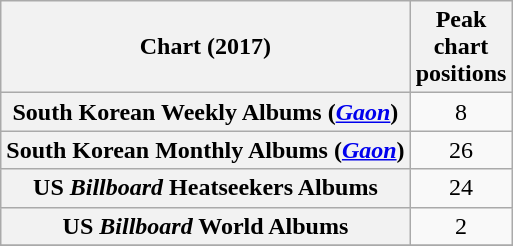<table class="wikitable sortable plainrowheaders" style="text-align:center">
<tr>
<th scope="col">Chart (2017)</th>
<th scope="col">Peak<br>chart<br>positions</th>
</tr>
<tr>
<th scope="row">South Korean Weekly Albums (<em><a href='#'>Gaon</a></em>)</th>
<td>8</td>
</tr>
<tr>
<th scope="row">South Korean Monthly Albums (<em><a href='#'>Gaon</a></em>)</th>
<td>26</td>
</tr>
<tr>
<th scope="row">US <em>Billboard</em> Heatseekers Albums</th>
<td>24</td>
</tr>
<tr>
<th scope="row">US <em>Billboard</em> World Albums</th>
<td>2</td>
</tr>
<tr>
</tr>
</table>
